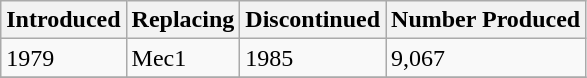<table class="wikitable" border="1">
<tr>
<th>Introduced</th>
<th>Replacing</th>
<th>Discontinued</th>
<th>Number Produced</th>
</tr>
<tr>
<td>1979</td>
<td>Mec1</td>
<td>1985</td>
<td>9,067</td>
</tr>
<tr>
</tr>
</table>
